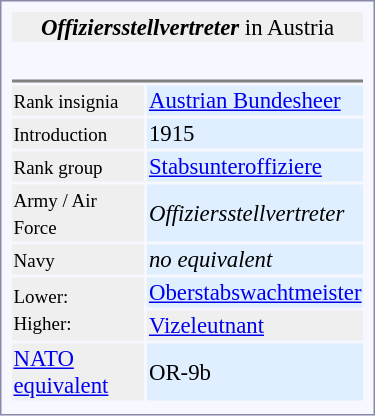<table style="border:1px solid #8888aa; background-color:#f7f8ff; padding:5px; font-size:95%; margin: 0px 12px 12px 0px; float:right; width:250px">
<tr ---->
<td bgcolor="#efefef" colspan=2 align="center"> <strong><em>Offiziersstellvertreter</em></strong> in Austria</td>
</tr>
<tr ---->
<td align="center" colspan=2 style="border-bottom:2px solid gray;font-size:smaller"><br><table align="center">
<tr>
<td></td>
<td>  </td>
</tr>
</table>
</td>
</tr>
<tr ---->
<td bgcolor="#efefef"><small>Rank insignia</small></td>
<td bgcolor="#dfefff"><a href='#'>Austrian Bundesheer</a></td>
</tr>
<tr ---->
<td bgcolor="#efefef"><small>Introduction</small></td>
<td bgcolor="#dfefff">1915</td>
</tr>
<tr ---->
<td bgcolor="#efefef"><small>Rank group</small></td>
<td bgcolor="#dfefff"><a href='#'>Stabsunteroffiziere</a></td>
</tr>
<tr ---->
<td bgcolor="#efefef"><small>Army / Air Force</small></td>
<td bgcolor="#dfefff"><em>Offiziersstellvertreter</em></td>
</tr>
<tr ---->
<td bgcolor="#efefef"><small>Navy</small></td>
<td bgcolor="#dfefff"><em>no equivalent</em></td>
</tr>
<tr ---->
<td bgcolor="#efefef" rowspan=2><small>Lower:<br>Higher:</small></td>
<td bgcolor="#dfefff"><a href='#'>Oberstabswachtmeister</a></td>
</tr>
<tr ---->
<td bgcolor="#efefef" bgcolor="#dfefff"><a href='#'>Vizeleutnant</a></td>
</tr>
<tr ---->
<td bgcolor="#efefef"><a href='#'>NATO<br>equivalent</a></td>
<td bgcolor="#dfefff">OR-9b</td>
</tr>
<tr ---->
</tr>
</table>
